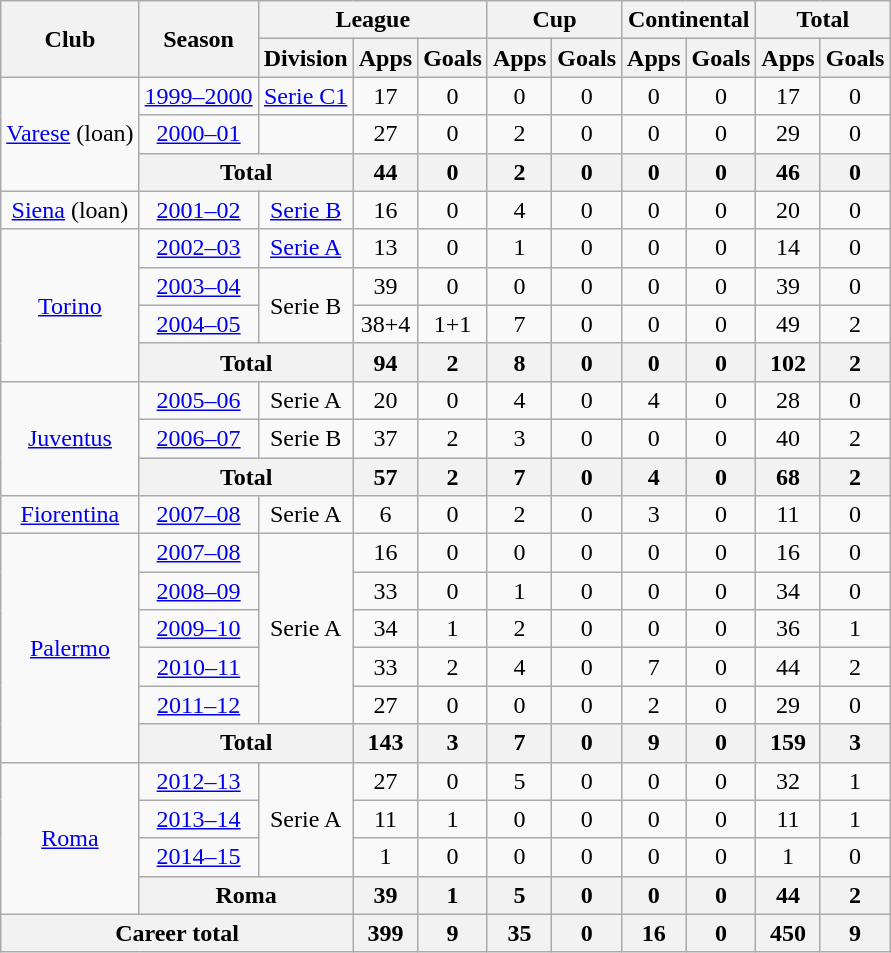<table class="wikitable" style="text-align:center">
<tr>
<th rowspan="2">Club</th>
<th rowspan="2">Season</th>
<th colspan="3">League</th>
<th colspan="2">Cup</th>
<th colspan="2">Continental</th>
<th colspan="2">Total</th>
</tr>
<tr>
<th>Division</th>
<th>Apps</th>
<th>Goals</th>
<th>Apps</th>
<th>Goals</th>
<th>Apps</th>
<th>Goals</th>
<th>Apps</th>
<th>Goals</th>
</tr>
<tr>
<td rowspan="3"><a href='#'>Varese</a> (loan)</td>
<td><a href='#'>1999–2000</a></td>
<td><a href='#'>Serie C1</a></td>
<td>17</td>
<td>0</td>
<td>0</td>
<td>0</td>
<td>0</td>
<td>0</td>
<td>17</td>
<td>0</td>
</tr>
<tr>
<td><a href='#'>2000–01</a></td>
<td></td>
<td>27</td>
<td>0</td>
<td>2</td>
<td>0</td>
<td>0</td>
<td>0</td>
<td>29</td>
<td>0</td>
</tr>
<tr>
<th colspan="2">Total</th>
<th>44</th>
<th>0</th>
<th>2</th>
<th>0</th>
<th>0</th>
<th>0</th>
<th>46</th>
<th>0</th>
</tr>
<tr>
<td><a href='#'>Siena</a> (loan)</td>
<td><a href='#'>2001–02</a></td>
<td><a href='#'>Serie B</a></td>
<td>16</td>
<td>0</td>
<td>4</td>
<td>0</td>
<td>0</td>
<td>0</td>
<td>20</td>
<td>0</td>
</tr>
<tr>
<td rowspan="4"><a href='#'>Torino</a></td>
<td><a href='#'>2002–03</a></td>
<td><a href='#'>Serie A</a></td>
<td>13</td>
<td>0</td>
<td>1</td>
<td>0</td>
<td>0</td>
<td>0</td>
<td>14</td>
<td>0</td>
</tr>
<tr>
<td><a href='#'>2003–04</a></td>
<td rowspan="2">Serie B</td>
<td>39</td>
<td>0</td>
<td>0</td>
<td>0</td>
<td>0</td>
<td>0</td>
<td>39</td>
<td>0</td>
</tr>
<tr>
<td><a href='#'>2004–05</a></td>
<td>38+4</td>
<td>1+1</td>
<td>7</td>
<td>0</td>
<td>0</td>
<td>0</td>
<td>49</td>
<td>2</td>
</tr>
<tr>
<th colspan="2">Total</th>
<th>94</th>
<th>2</th>
<th>8</th>
<th>0</th>
<th>0</th>
<th>0</th>
<th>102</th>
<th>2</th>
</tr>
<tr>
<td rowspan="3"><a href='#'>Juventus</a></td>
<td><a href='#'>2005–06</a></td>
<td>Serie A</td>
<td>20</td>
<td>0</td>
<td>4</td>
<td>0</td>
<td>4</td>
<td>0</td>
<td>28</td>
<td>0</td>
</tr>
<tr>
<td><a href='#'>2006–07</a></td>
<td>Serie B</td>
<td>37</td>
<td>2</td>
<td>3</td>
<td>0</td>
<td>0</td>
<td>0</td>
<td>40</td>
<td>2</td>
</tr>
<tr>
<th colspan="2">Total</th>
<th>57</th>
<th>2</th>
<th>7</th>
<th>0</th>
<th>4</th>
<th>0</th>
<th>68</th>
<th>2</th>
</tr>
<tr>
<td><a href='#'>Fiorentina</a></td>
<td><a href='#'>2007–08</a></td>
<td>Serie A</td>
<td>6</td>
<td>0</td>
<td>2</td>
<td>0</td>
<td>3</td>
<td>0</td>
<td>11</td>
<td>0</td>
</tr>
<tr>
<td rowspan="6"><a href='#'>Palermo</a></td>
<td><a href='#'>2007–08</a></td>
<td rowspan="5">Serie A</td>
<td>16</td>
<td>0</td>
<td>0</td>
<td>0</td>
<td>0</td>
<td>0</td>
<td>16</td>
<td>0</td>
</tr>
<tr>
<td><a href='#'>2008–09</a></td>
<td>33</td>
<td>0</td>
<td>1</td>
<td>0</td>
<td>0</td>
<td>0</td>
<td>34</td>
<td>0</td>
</tr>
<tr>
<td><a href='#'>2009–10</a></td>
<td>34</td>
<td>1</td>
<td>2</td>
<td>0</td>
<td>0</td>
<td>0</td>
<td>36</td>
<td>1</td>
</tr>
<tr>
<td><a href='#'>2010–11</a></td>
<td>33</td>
<td>2</td>
<td>4</td>
<td>0</td>
<td>7</td>
<td>0</td>
<td>44</td>
<td>2</td>
</tr>
<tr>
<td><a href='#'>2011–12</a></td>
<td>27</td>
<td>0</td>
<td>0</td>
<td>0</td>
<td>2</td>
<td>0</td>
<td>29</td>
<td>0</td>
</tr>
<tr>
<th colspan="2">Total</th>
<th>143</th>
<th>3</th>
<th>7</th>
<th>0</th>
<th>9</th>
<th>0</th>
<th>159</th>
<th>3</th>
</tr>
<tr>
<td rowspan="4"><a href='#'>Roma</a></td>
<td><a href='#'>2012–13</a></td>
<td rowspan="3">Serie A</td>
<td>27</td>
<td>0</td>
<td>5</td>
<td>0</td>
<td>0</td>
<td>0</td>
<td>32</td>
<td>1</td>
</tr>
<tr>
<td><a href='#'>2013–14</a></td>
<td>11</td>
<td>1</td>
<td>0</td>
<td>0</td>
<td>0</td>
<td>0</td>
<td>11</td>
<td>1</td>
</tr>
<tr>
<td><a href='#'>2014–15</a></td>
<td>1</td>
<td>0</td>
<td>0</td>
<td>0</td>
<td>0</td>
<td>0</td>
<td>1</td>
<td>0</td>
</tr>
<tr>
<th colspan="2">Roma</th>
<th>39</th>
<th>1</th>
<th>5</th>
<th>0</th>
<th>0</th>
<th>0</th>
<th>44</th>
<th>2</th>
</tr>
<tr>
<th colspan="3">Career total</th>
<th>399</th>
<th>9</th>
<th>35</th>
<th>0</th>
<th>16</th>
<th>0</th>
<th>450</th>
<th>9</th>
</tr>
</table>
